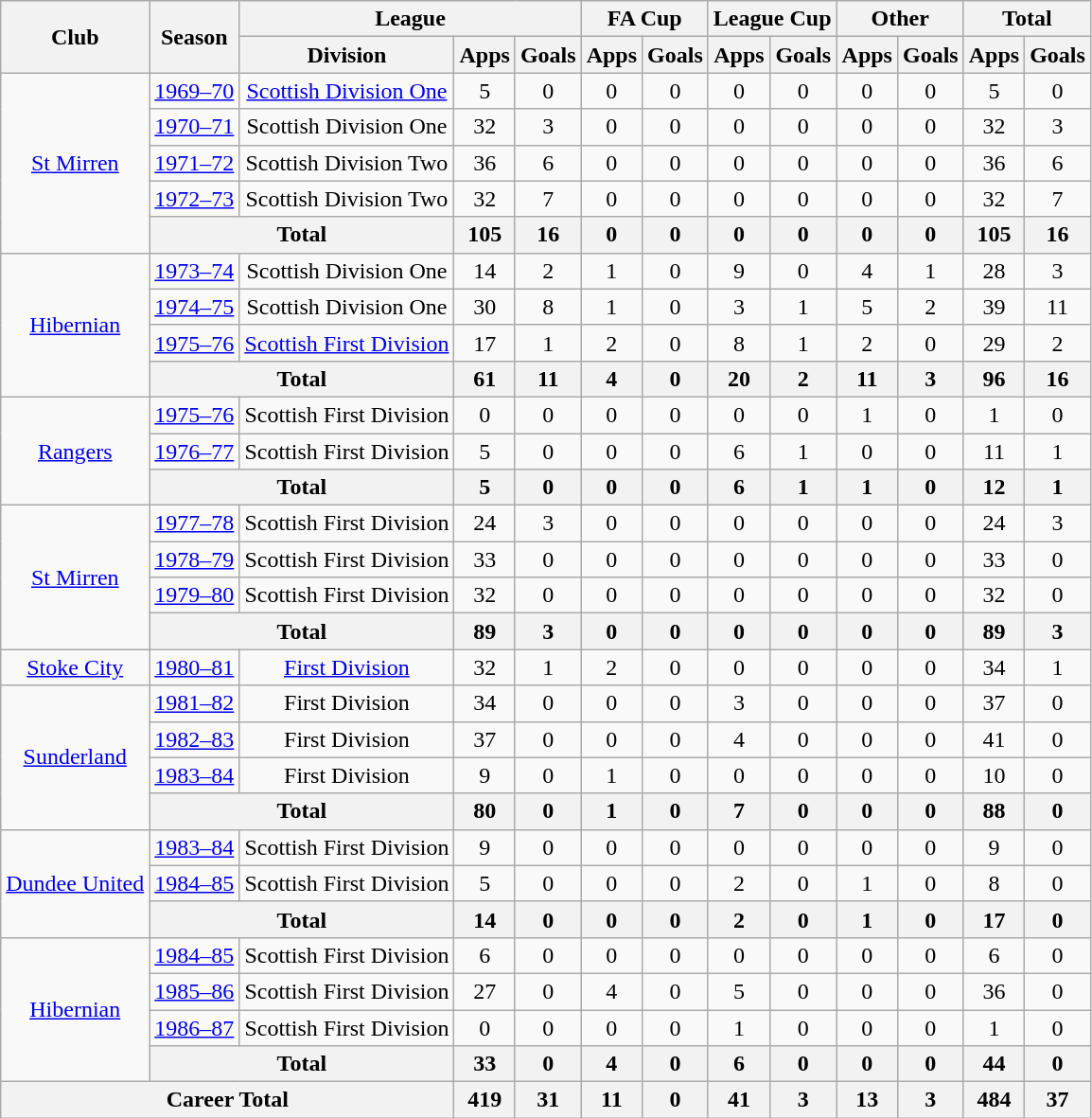<table class="wikitable" style="text-align: center;">
<tr>
<th rowspan="2">Club</th>
<th rowspan="2">Season</th>
<th colspan="3">League</th>
<th colspan="2">FA Cup</th>
<th colspan="2">League Cup</th>
<th colspan="2">Other</th>
<th colspan="2">Total</th>
</tr>
<tr>
<th>Division</th>
<th>Apps</th>
<th>Goals</th>
<th>Apps</th>
<th>Goals</th>
<th>Apps</th>
<th>Goals</th>
<th>Apps</th>
<th>Goals</th>
<th>Apps</th>
<th>Goals</th>
</tr>
<tr>
<td rowspan=5><a href='#'>St Mirren</a></td>
<td><a href='#'>1969–70</a></td>
<td><a href='#'>Scottish Division One</a></td>
<td>5</td>
<td>0</td>
<td>0</td>
<td>0</td>
<td>0</td>
<td>0</td>
<td>0</td>
<td>0</td>
<td>5</td>
<td>0</td>
</tr>
<tr>
<td><a href='#'>1970–71</a></td>
<td>Scottish Division One</td>
<td>32</td>
<td>3</td>
<td>0</td>
<td>0</td>
<td>0</td>
<td>0</td>
<td>0</td>
<td>0</td>
<td>32</td>
<td>3</td>
</tr>
<tr>
<td><a href='#'>1971–72</a></td>
<td>Scottish Division Two</td>
<td>36</td>
<td>6</td>
<td>0</td>
<td>0</td>
<td>0</td>
<td>0</td>
<td>0</td>
<td>0</td>
<td>36</td>
<td>6</td>
</tr>
<tr>
<td><a href='#'>1972–73</a></td>
<td>Scottish Division Two</td>
<td>32</td>
<td>7</td>
<td>0</td>
<td>0</td>
<td>0</td>
<td>0</td>
<td>0</td>
<td>0</td>
<td>32</td>
<td>7</td>
</tr>
<tr>
<th colspan=2>Total</th>
<th>105</th>
<th>16</th>
<th>0</th>
<th>0</th>
<th>0</th>
<th>0</th>
<th>0</th>
<th>0</th>
<th>105</th>
<th>16</th>
</tr>
<tr>
<td rowspan=4><a href='#'>Hibernian</a></td>
<td><a href='#'>1973–74</a></td>
<td>Scottish Division One</td>
<td>14</td>
<td>2</td>
<td>1</td>
<td>0</td>
<td>9</td>
<td>0</td>
<td>4</td>
<td>1</td>
<td>28</td>
<td>3</td>
</tr>
<tr>
<td><a href='#'>1974–75</a></td>
<td>Scottish Division One</td>
<td>30</td>
<td>8</td>
<td>1</td>
<td>0</td>
<td>3</td>
<td>1</td>
<td>5</td>
<td>2</td>
<td>39</td>
<td>11</td>
</tr>
<tr>
<td><a href='#'>1975–76</a></td>
<td><a href='#'>Scottish First Division</a></td>
<td>17</td>
<td>1</td>
<td>2</td>
<td>0</td>
<td>8</td>
<td>1</td>
<td>2</td>
<td>0</td>
<td>29</td>
<td>2</td>
</tr>
<tr>
<th colspan=2>Total</th>
<th>61</th>
<th>11</th>
<th>4</th>
<th>0</th>
<th>20</th>
<th>2</th>
<th>11</th>
<th>3</th>
<th>96</th>
<th>16</th>
</tr>
<tr>
<td rowspan=3><a href='#'>Rangers</a></td>
<td><a href='#'>1975–76</a></td>
<td>Scottish First Division</td>
<td>0</td>
<td>0</td>
<td>0</td>
<td>0</td>
<td>0</td>
<td>0</td>
<td>1</td>
<td>0</td>
<td>1</td>
<td>0</td>
</tr>
<tr>
<td><a href='#'>1976–77</a></td>
<td>Scottish First Division</td>
<td>5</td>
<td>0</td>
<td>0</td>
<td>0</td>
<td>6</td>
<td>1</td>
<td>0</td>
<td>0</td>
<td>11</td>
<td>1</td>
</tr>
<tr>
<th colspan=2>Total</th>
<th>5</th>
<th>0</th>
<th>0</th>
<th>0</th>
<th>6</th>
<th>1</th>
<th>1</th>
<th>0</th>
<th>12</th>
<th>1</th>
</tr>
<tr>
<td rowspan=4><a href='#'>St Mirren</a></td>
<td><a href='#'>1977–78</a></td>
<td>Scottish First Division</td>
<td>24</td>
<td>3</td>
<td>0</td>
<td>0</td>
<td>0</td>
<td>0</td>
<td>0</td>
<td>0</td>
<td>24</td>
<td>3</td>
</tr>
<tr>
<td><a href='#'>1978–79</a></td>
<td>Scottish First Division</td>
<td>33</td>
<td>0</td>
<td>0</td>
<td>0</td>
<td>0</td>
<td>0</td>
<td>0</td>
<td>0</td>
<td>33</td>
<td>0</td>
</tr>
<tr>
<td><a href='#'>1979–80</a></td>
<td>Scottish First Division</td>
<td>32</td>
<td>0</td>
<td>0</td>
<td>0</td>
<td>0</td>
<td>0</td>
<td>0</td>
<td>0</td>
<td>32</td>
<td>0</td>
</tr>
<tr>
<th colspan=2>Total</th>
<th>89</th>
<th>3</th>
<th>0</th>
<th>0</th>
<th>0</th>
<th>0</th>
<th>0</th>
<th>0</th>
<th>89</th>
<th>3</th>
</tr>
<tr>
<td><a href='#'>Stoke City</a></td>
<td><a href='#'>1980–81</a></td>
<td><a href='#'>First Division</a></td>
<td>32</td>
<td>1</td>
<td>2</td>
<td>0</td>
<td>0</td>
<td>0</td>
<td>0</td>
<td>0</td>
<td>34</td>
<td>1</td>
</tr>
<tr>
<td rowspan=4><a href='#'>Sunderland</a></td>
<td><a href='#'>1981–82</a></td>
<td>First Division</td>
<td>34</td>
<td>0</td>
<td>0</td>
<td>0</td>
<td>3</td>
<td>0</td>
<td>0</td>
<td>0</td>
<td>37</td>
<td>0</td>
</tr>
<tr>
<td><a href='#'>1982–83</a></td>
<td>First Division</td>
<td>37</td>
<td>0</td>
<td>0</td>
<td>0</td>
<td>4</td>
<td>0</td>
<td>0</td>
<td>0</td>
<td>41</td>
<td>0</td>
</tr>
<tr>
<td><a href='#'>1983–84</a></td>
<td>First Division</td>
<td>9</td>
<td>0</td>
<td>1</td>
<td>0</td>
<td>0</td>
<td>0</td>
<td>0</td>
<td>0</td>
<td>10</td>
<td>0</td>
</tr>
<tr>
<th colspan=2>Total</th>
<th>80</th>
<th>0</th>
<th>1</th>
<th>0</th>
<th>7</th>
<th>0</th>
<th>0</th>
<th>0</th>
<th>88</th>
<th>0</th>
</tr>
<tr>
<td rowspan=3><a href='#'>Dundee United</a></td>
<td><a href='#'>1983–84</a></td>
<td>Scottish First Division</td>
<td>9</td>
<td>0</td>
<td>0</td>
<td>0</td>
<td>0</td>
<td>0</td>
<td>0</td>
<td>0</td>
<td>9</td>
<td>0</td>
</tr>
<tr>
<td><a href='#'>1984–85</a></td>
<td>Scottish First Division</td>
<td>5</td>
<td>0</td>
<td>0</td>
<td>0</td>
<td>2</td>
<td>0</td>
<td>1</td>
<td>0</td>
<td>8</td>
<td>0</td>
</tr>
<tr>
<th colspan=2>Total</th>
<th>14</th>
<th>0</th>
<th>0</th>
<th>0</th>
<th>2</th>
<th>0</th>
<th>1</th>
<th>0</th>
<th>17</th>
<th>0</th>
</tr>
<tr>
<td rowspan=4><a href='#'>Hibernian</a></td>
<td><a href='#'>1984–85</a></td>
<td>Scottish First Division</td>
<td>6</td>
<td>0</td>
<td>0</td>
<td>0</td>
<td>0</td>
<td>0</td>
<td>0</td>
<td>0</td>
<td>6</td>
<td>0</td>
</tr>
<tr>
<td><a href='#'>1985–86</a></td>
<td>Scottish First Division</td>
<td>27</td>
<td>0</td>
<td>4</td>
<td>0</td>
<td>5</td>
<td>0</td>
<td>0</td>
<td>0</td>
<td>36</td>
<td>0</td>
</tr>
<tr>
<td><a href='#'>1986–87</a></td>
<td>Scottish First Division</td>
<td>0</td>
<td>0</td>
<td>0</td>
<td>0</td>
<td>1</td>
<td>0</td>
<td>0</td>
<td>0</td>
<td>1</td>
<td>0</td>
</tr>
<tr>
<th colspan=2>Total</th>
<th>33</th>
<th>0</th>
<th>4</th>
<th>0</th>
<th>6</th>
<th>0</th>
<th>0</th>
<th>0</th>
<th>44</th>
<th>0</th>
</tr>
<tr>
<th colspan="3">Career Total</th>
<th>419</th>
<th>31</th>
<th>11</th>
<th>0</th>
<th>41</th>
<th>3</th>
<th>13</th>
<th>3</th>
<th>484</th>
<th>37</th>
</tr>
</table>
